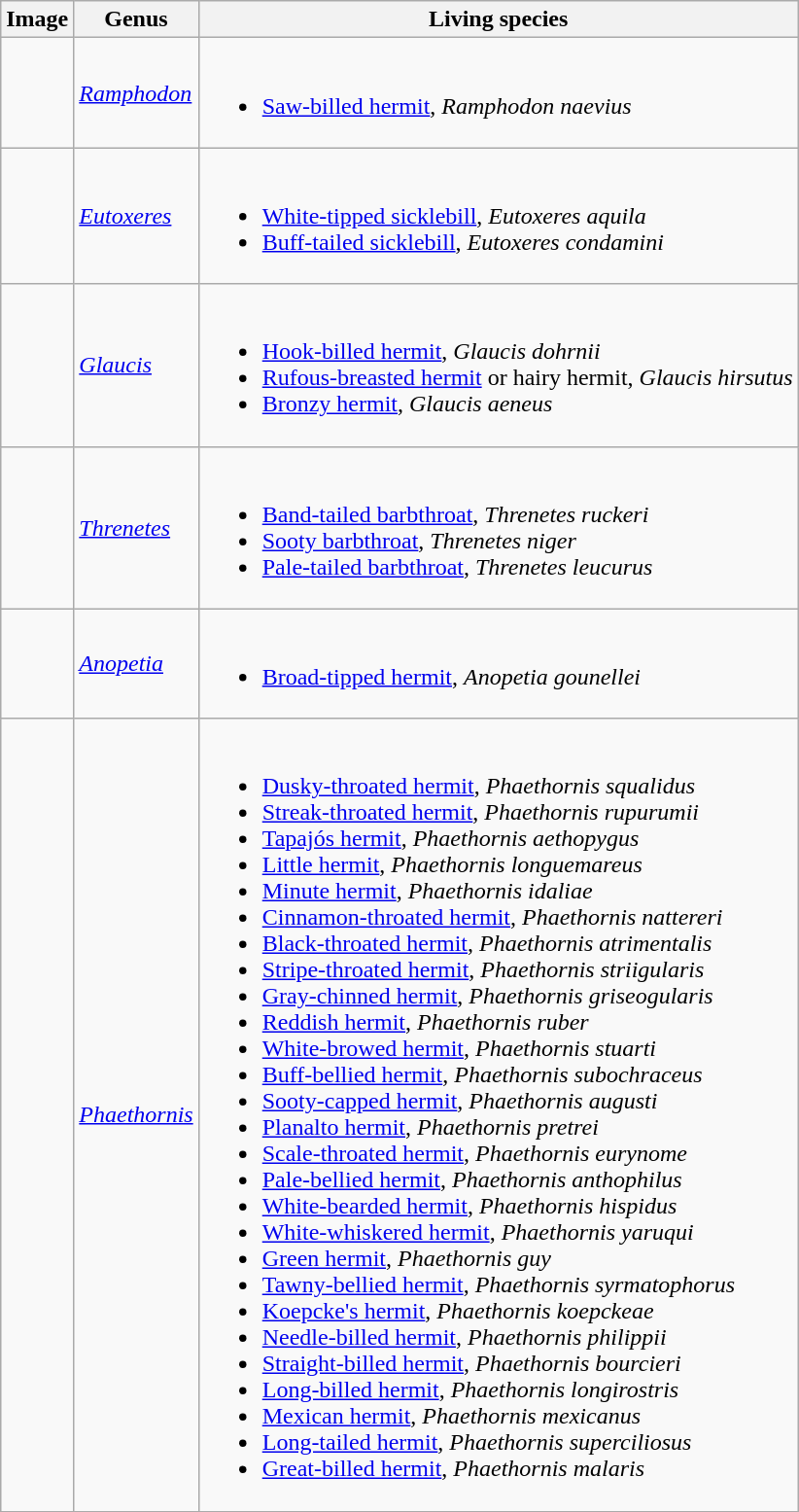<table class="wikitable">
<tr>
<th>Image</th>
<th>Genus</th>
<th>Living species</th>
</tr>
<tr>
<td></td>
<td><em><a href='#'>Ramphodon</a></em> </td>
<td><br><ul><li><a href='#'>Saw-billed hermit</a>, <em>Ramphodon naevius</em></li></ul></td>
</tr>
<tr>
<td></td>
<td><em><a href='#'>Eutoxeres</a></em> </td>
<td><br><ul><li><a href='#'>White-tipped sicklebill</a>, <em>Eutoxeres aquila</em></li><li><a href='#'>Buff-tailed sicklebill</a>, <em>Eutoxeres condamini</em></li></ul></td>
</tr>
<tr>
<td></td>
<td><em><a href='#'>Glaucis</a></em> </td>
<td><br><ul><li><a href='#'>Hook-billed hermit</a>, <em>Glaucis dohrnii</em></li><li><a href='#'>Rufous-breasted hermit</a> or hairy hermit, <em>Glaucis hirsutus</em></li><li><a href='#'>Bronzy hermit</a>, <em>Glaucis aeneus</em></li></ul></td>
</tr>
<tr>
<td></td>
<td><em><a href='#'>Threnetes</a></em> </td>
<td><br><ul><li><a href='#'>Band-tailed barbthroat</a>, <em>Threnetes ruckeri</em></li><li><a href='#'>Sooty barbthroat</a>, <em>Threnetes niger</em></li><li><a href='#'>Pale-tailed barbthroat</a>, <em>Threnetes leucurus</em></li></ul></td>
</tr>
<tr>
<td></td>
<td><em><a href='#'>Anopetia</a></em> </td>
<td><br><ul><li><a href='#'>Broad-tipped hermit</a>, <em>Anopetia gounellei</em></li></ul></td>
</tr>
<tr>
<td></td>
<td><em><a href='#'>Phaethornis</a></em> </td>
<td><br><ul><li><a href='#'>Dusky-throated hermit</a>, <em>Phaethornis squalidus</em></li><li><a href='#'>Streak-throated hermit</a>, <em>Phaethornis rupurumii</em></li><li><a href='#'>Tapajós hermit</a>, <em>Phaethornis aethopygus</em></li><li><a href='#'>Little hermit</a>, <em>Phaethornis longuemareus</em></li><li><a href='#'>Minute hermit</a>, <em>Phaethornis idaliae</em></li><li><a href='#'>Cinnamon-throated hermit</a>, <em>Phaethornis nattereri</em></li><li><a href='#'>Black-throated hermit</a>, <em>Phaethornis atrimentalis</em></li><li><a href='#'>Stripe-throated hermit</a>, <em>Phaethornis striigularis</em></li><li><a href='#'>Gray-chinned hermit</a>, <em>Phaethornis griseogularis</em></li><li><a href='#'>Reddish hermit</a>, <em>Phaethornis ruber</em></li><li><a href='#'>White-browed hermit</a>, <em>Phaethornis stuarti</em></li><li><a href='#'>Buff-bellied hermit</a>, <em>Phaethornis subochraceus</em></li><li><a href='#'>Sooty-capped hermit</a>, <em>Phaethornis augusti</em></li><li><a href='#'>Planalto hermit</a>, <em>Phaethornis pretrei</em></li><li><a href='#'>Scale-throated hermit</a>, <em>Phaethornis eurynome</em></li><li><a href='#'>Pale-bellied hermit</a>, <em>Phaethornis anthophilus</em></li><li><a href='#'>White-bearded hermit</a>, <em>Phaethornis hispidus</em></li><li><a href='#'>White-whiskered hermit</a>, <em>Phaethornis yaruqui</em></li><li><a href='#'>Green hermit</a>, <em>Phaethornis guy</em></li><li><a href='#'>Tawny-bellied hermit</a>, <em>Phaethornis syrmatophorus</em></li><li><a href='#'>Koepcke's hermit</a>, <em>Phaethornis koepckeae</em></li><li><a href='#'>Needle-billed hermit</a>, <em>Phaethornis philippii</em></li><li><a href='#'>Straight-billed hermit</a>, <em>Phaethornis bourcieri</em></li><li><a href='#'>Long-billed hermit</a>, <em>Phaethornis longirostris</em></li><li><a href='#'>Mexican hermit</a>, <em>Phaethornis mexicanus</em></li><li><a href='#'>Long-tailed hermit</a>, <em>Phaethornis superciliosus</em></li><li><a href='#'>Great-billed hermit</a>, <em>Phaethornis malaris</em></li></ul></td>
</tr>
<tr>
</tr>
</table>
